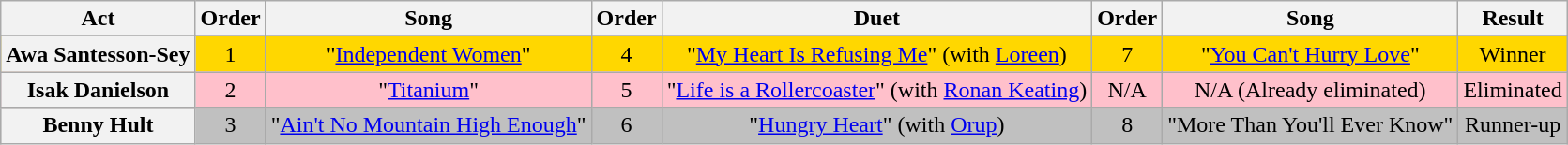<table class="wikitable plainrowheaders" style="text-align:center;">
<tr>
<th>Act</th>
<th>Order</th>
<th>Song</th>
<th>Order</th>
<th>Duet</th>
<th>Order</th>
<th>Song</th>
<th>Result</th>
</tr>
<tr>
</tr>
<tr bgcolor="gold">
<th scope="row">Awa Santesson-Sey</th>
<td>1</td>
<td>"<a href='#'>Independent Women</a>"</td>
<td>4</td>
<td>"<a href='#'>My Heart Is Refusing Me</a>" (with <a href='#'>Loreen</a>)</td>
<td>7</td>
<td>"<a href='#'>You Can't Hurry Love</a>"</td>
<td>Winner</td>
</tr>
<tr bgcolor="pink">
<th scope="row">Isak Danielson</th>
<td>2</td>
<td>"<a href='#'>Titanium</a>"</td>
<td>5</td>
<td>"<a href='#'>Life is a Rollercoaster</a>" (with <a href='#'>Ronan Keating</a>)</td>
<td>N/A</td>
<td>N/A (Already eliminated)</td>
<td>Eliminated</td>
</tr>
<tr bgcolor="silver">
<th scope="row">Benny Hult</th>
<td>3</td>
<td>"<a href='#'>Ain't No Mountain High Enough</a>"</td>
<td>6</td>
<td>"<a href='#'>Hungry Heart</a>" (with <a href='#'>Orup</a>)</td>
<td>8</td>
<td>"More Than You'll Ever Know"</td>
<td>Runner-up</td>
</tr>
</table>
